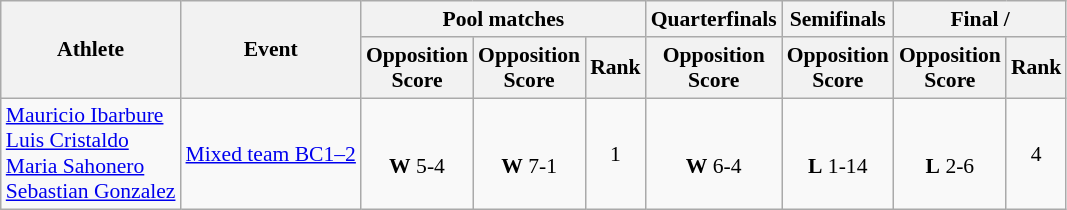<table class=wikitable style="font-size:90%">
<tr>
<th rowspan="2">Athlete</th>
<th rowspan="2">Event</th>
<th colspan="3">Pool matches</th>
<th>Quarterfinals</th>
<th>Semifinals</th>
<th colspan=2>Final / </th>
</tr>
<tr>
<th>Opposition<br>Score</th>
<th>Opposition<br>Score</th>
<th>Rank</th>
<th>Opposition<br>Score</th>
<th>Opposition<br>Score</th>
<th>Opposition<br>Score</th>
<th>Rank</th>
</tr>
<tr>
<td><a href='#'>Mauricio Ibarbure</a><br><a href='#'>Luis Cristaldo</a><br><a href='#'>Maria Sahonero</a><br><a href='#'>Sebastian Gonzalez</a></td>
<td><a href='#'>Mixed team BC1–2</a></td>
<td align="center"> <br> <strong>W</strong> 5-4</td>
<td align="center"> <br> <strong>W</strong> 7-1</td>
<td align="center">1</td>
<td align="center"> <br> <strong>W</strong> 6-4</td>
<td align="center"><br> <strong>L</strong> 1-14</td>
<td align="center"><br> <strong>L</strong> 2-6</td>
<td align="center">4</td>
</tr>
</table>
